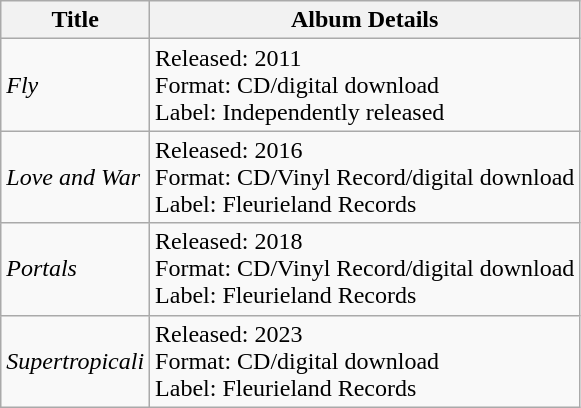<table class="wikitable">
<tr>
<th>Title</th>
<th>Album Details</th>
</tr>
<tr>
<td><em>Fly</em><br></td>
<td>Released: 2011<br>Format: CD/digital download<br>Label: Independently released</td>
</tr>
<tr>
<td><em>Love and War</em></td>
<td>Released: 2016<br>Format: CD/Vinyl Record/digital download<br>Label: Fleurieland Records</td>
</tr>
<tr>
<td><em>Portals</em></td>
<td>Released: 2018<br>Format: CD/Vinyl Record/digital download<br>Label: Fleurieland Records</td>
</tr>
<tr>
<td><em>Supertropicali</em></td>
<td>Released: 2023<br>Format: CD/digital download<br>Label: Fleurieland Records</td>
</tr>
</table>
